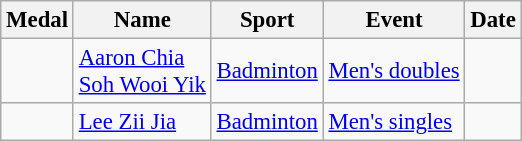<table class="wikitable sortable" style="font-size: 95%;">
<tr>
<th>Medal</th>
<th>Name</th>
<th>Sport</th>
<th>Event</th>
<th>Date</th>
</tr>
<tr>
<td></td>
<td><a href='#'>Aaron Chia</a><br><a href='#'>Soh Wooi Yik</a></td>
<td><a href='#'>Badminton</a></td>
<td><a href='#'>Men's doubles</a></td>
<td></td>
</tr>
<tr>
<td></td>
<td><a href='#'>Lee Zii Jia</a></td>
<td><a href='#'>Badminton</a></td>
<td><a href='#'>Men's singles</a></td>
<td></td>
</tr>
</table>
